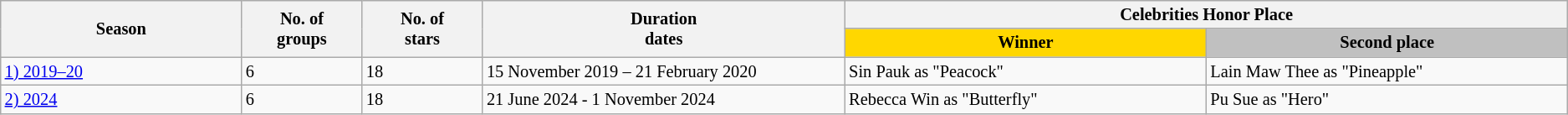<table class="wikitable" style="white-space:nowrap; font-size:85%;">
<tr>
<th style="width:10%;" rowspan="2">Season</th>
<th style="width:5%;" rowspan="2">No. of<br>groups</th>
<th style="width:5%;" rowspan="2">No. of<br>stars</th>
<th style="width:10%;" rowspan="2">Duration <br>dates</th>
<th style="width:45%;" colspan="2">Celebrities Honor Place</th>
</tr>
<tr>
<th style="width:15%; background:gold;">Winner</th>
<th style="width:15%; background:silver;">Second place</th>
</tr>
<tr>
<td><a href='#'>1) 2019–20</a></td>
<td>6</td>
<td>18</td>
<td>15 November 2019 – 21 February 2020</td>
<td>Sin Pauk as "Peacock"</td>
<td>Lain Maw Thee as "Pineapple"</td>
</tr>
<tr>
<td><a href='#'>2) 2024</a></td>
<td>6</td>
<td>18</td>
<td>21 June 2024 - 1 November 2024</td>
<td>Rebecca Win as "Butterfly"</td>
<td>Pu Sue as "Hero"</td>
</tr>
</table>
